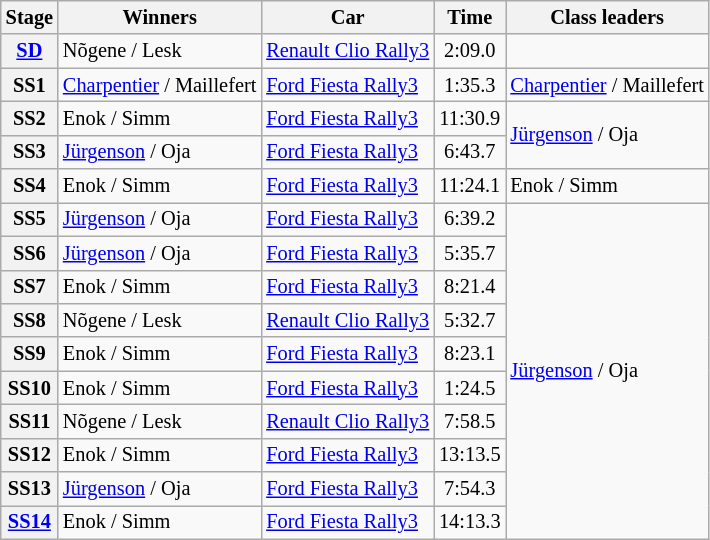<table class="wikitable" style="font-size:85%">
<tr>
<th>Stage</th>
<th>Winners</th>
<th>Car</th>
<th>Time</th>
<th>Class leaders</th>
</tr>
<tr>
<th><a href='#'>SD</a></th>
<td>Nõgene / Lesk</td>
<td><a href='#'>Renault Clio Rally3</a></td>
<td align="center">2:09.0</td>
<td></td>
</tr>
<tr>
<th>SS1</th>
<td><a href='#'>Charpentier</a> / Maillefert</td>
<td><a href='#'>Ford Fiesta Rally3</a></td>
<td align="center">1:35.3</td>
<td><a href='#'>Charpentier</a> / Maillefert</td>
</tr>
<tr>
<th>SS2</th>
<td>Enok / Simm</td>
<td><a href='#'>Ford Fiesta Rally3</a></td>
<td align="center">11:30.9</td>
<td rowspan="2"><a href='#'>Jürgenson</a> / Oja</td>
</tr>
<tr>
<th>SS3</th>
<td><a href='#'>Jürgenson</a> / Oja</td>
<td><a href='#'>Ford Fiesta Rally3</a></td>
<td align="center">6:43.7</td>
</tr>
<tr>
<th>SS4</th>
<td>Enok / Simm</td>
<td><a href='#'>Ford Fiesta Rally3</a></td>
<td align="center">11:24.1</td>
<td>Enok / Simm</td>
</tr>
<tr>
<th>SS5</th>
<td><a href='#'>Jürgenson</a> / Oja</td>
<td><a href='#'>Ford Fiesta Rally3</a></td>
<td align="center">6:39.2</td>
<td rowspan="10"><a href='#'>Jürgenson</a> / Oja</td>
</tr>
<tr>
<th>SS6</th>
<td><a href='#'>Jürgenson</a> / Oja</td>
<td><a href='#'>Ford Fiesta Rally3</a></td>
<td align="center">5:35.7</td>
</tr>
<tr>
<th>SS7</th>
<td>Enok / Simm</td>
<td><a href='#'>Ford Fiesta Rally3</a></td>
<td align="center">8:21.4</td>
</tr>
<tr>
<th>SS8</th>
<td>Nõgene / Lesk</td>
<td><a href='#'>Renault Clio Rally3</a></td>
<td align="center">5:32.7</td>
</tr>
<tr>
<th>SS9</th>
<td>Enok / Simm</td>
<td><a href='#'>Ford Fiesta Rally3</a></td>
<td align="center">8:23.1</td>
</tr>
<tr>
<th>SS10</th>
<td>Enok / Simm</td>
<td><a href='#'>Ford Fiesta Rally3</a></td>
<td align="center">1:24.5</td>
</tr>
<tr>
<th>SS11</th>
<td>Nõgene / Lesk</td>
<td><a href='#'>Renault Clio Rally3</a></td>
<td align="center">7:58.5</td>
</tr>
<tr>
<th>SS12</th>
<td>Enok / Simm</td>
<td><a href='#'>Ford Fiesta Rally3</a></td>
<td align="center">13:13.5</td>
</tr>
<tr>
<th>SS13</th>
<td><a href='#'>Jürgenson</a> / Oja</td>
<td><a href='#'>Ford Fiesta Rally3</a></td>
<td align="center">7:54.3</td>
</tr>
<tr>
<th><a href='#'>SS14</a></th>
<td>Enok / Simm</td>
<td><a href='#'>Ford Fiesta Rally3</a></td>
<td align="center">14:13.3</td>
</tr>
</table>
